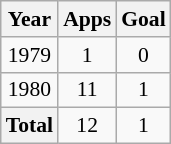<table class="wikitable" style="font-size:90%; text-align:center;">
<tr>
<th>Year</th>
<th>Apps</th>
<th>Goal</th>
</tr>
<tr>
<td>1979</td>
<td>1</td>
<td>0</td>
</tr>
<tr>
<td>1980</td>
<td>11</td>
<td>1</td>
</tr>
<tr>
<th>Total</th>
<td>12</td>
<td>1</td>
</tr>
</table>
